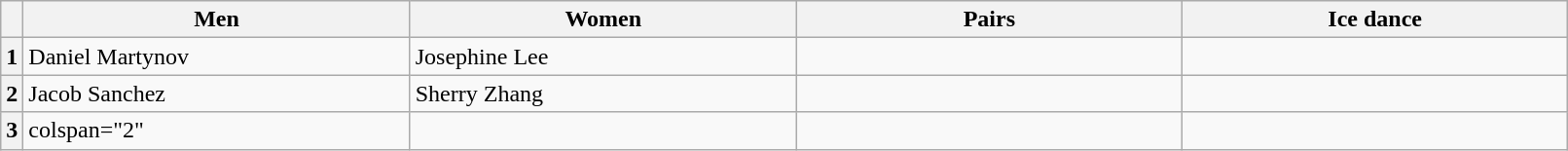<table class="wikitable unsortable" style="text-align:left; width:85%">
<tr>
<th scope="col"></th>
<th scope="col" style="width:25%">Men</th>
<th scope="col" style="width:25%">Women</th>
<th scope="col" style="width:25%">Pairs</th>
<th scope="col" style="width:25%">Ice dance</th>
</tr>
<tr>
<th scope="row">1</th>
<td>Daniel Martynov</td>
<td>Josephine Lee</td>
<td></td>
<td></td>
</tr>
<tr>
<th scope="row">2</th>
<td>Jacob Sanchez</td>
<td>Sherry Zhang</td>
<td></td>
<td></td>
</tr>
<tr>
<th scope="row">3</th>
<td>colspan="2" </td>
<td></td>
<td></td>
</tr>
</table>
